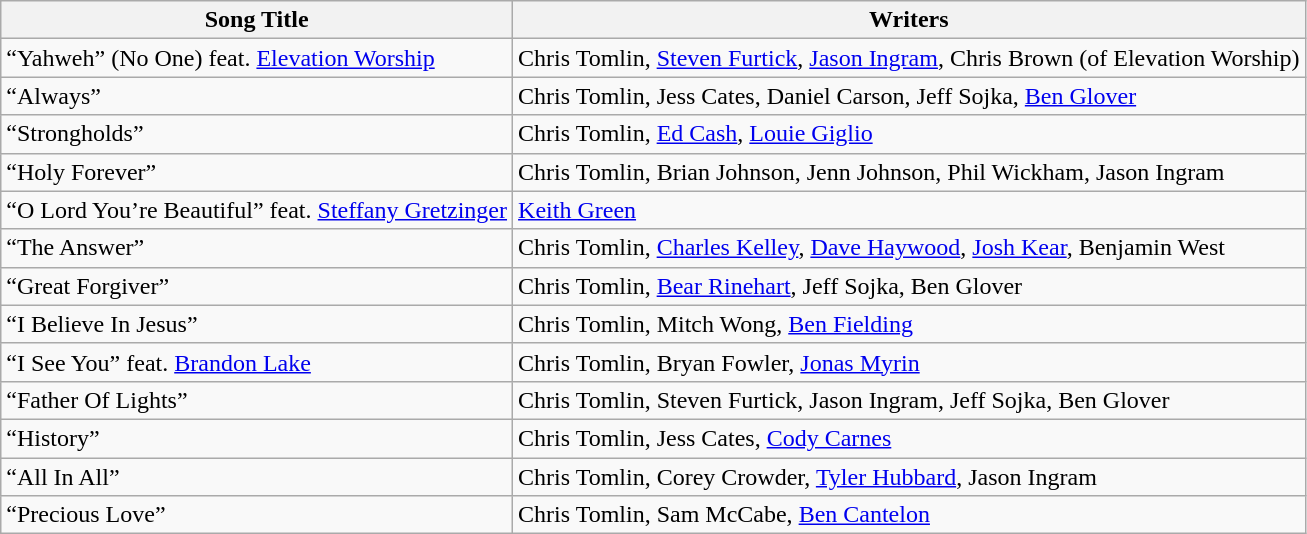<table class="wikitable">
<tr>
<th>Song Title</th>
<th>Writers</th>
</tr>
<tr>
<td>“Yahweh” (No One) feat. <a href='#'>Elevation Worship</a></td>
<td>Chris Tomlin, <a href='#'>Steven Furtick</a>, <a href='#'>Jason Ingram</a>, Chris Brown (of Elevation Worship)</td>
</tr>
<tr>
<td>“Always”</td>
<td>Chris Tomlin, Jess Cates, Daniel Carson, Jeff Sojka, <a href='#'>Ben Glover</a></td>
</tr>
<tr>
<td>“Strongholds”</td>
<td>Chris Tomlin, <a href='#'>Ed Cash</a>, <a href='#'>Louie Giglio</a></td>
</tr>
<tr>
<td>“Holy Forever”</td>
<td>Chris Tomlin, Brian Johnson, Jenn Johnson, Phil Wickham, Jason Ingram</td>
</tr>
<tr>
<td>“O Lord You’re Beautiful” feat. <a href='#'>Steffany Gretzinger</a></td>
<td><a href='#'>Keith Green</a></td>
</tr>
<tr>
<td>“The Answer”</td>
<td>Chris Tomlin, <a href='#'>Charles Kelley</a>, <a href='#'>Dave Haywood</a>, <a href='#'>Josh Kear</a>, Benjamin West</td>
</tr>
<tr>
<td>“Great Forgiver”</td>
<td>Chris Tomlin, <a href='#'>Bear Rinehart</a>, Jeff Sojka, Ben Glover</td>
</tr>
<tr>
<td>“I Believe In Jesus”</td>
<td>Chris Tomlin, Mitch Wong, <a href='#'>Ben Fielding</a></td>
</tr>
<tr>
<td>“I See You” feat. <a href='#'>Brandon Lake</a></td>
<td>Chris Tomlin, Bryan Fowler, <a href='#'>Jonas Myrin</a></td>
</tr>
<tr>
<td>“Father Of Lights”</td>
<td>Chris Tomlin, Steven Furtick, Jason Ingram, Jeff Sojka, Ben Glover</td>
</tr>
<tr>
<td>“History”</td>
<td>Chris Tomlin, Jess Cates, <a href='#'>Cody Carnes</a></td>
</tr>
<tr>
<td>“All In All”</td>
<td>Chris Tomlin, Corey Crowder, <a href='#'>Tyler Hubbard</a>, Jason Ingram</td>
</tr>
<tr>
<td>“Precious Love”</td>
<td>Chris Tomlin, Sam McCabe, <a href='#'>Ben Cantelon</a></td>
</tr>
</table>
